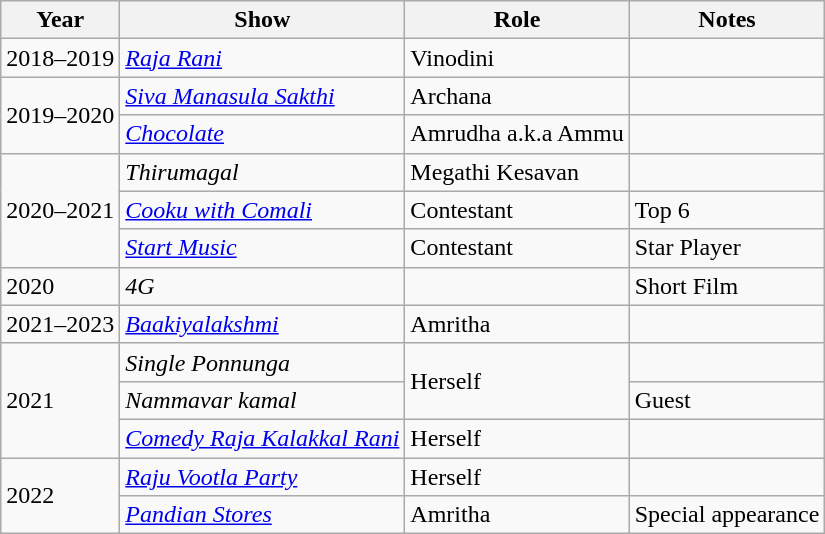<table class="wikitable sortable">
<tr>
<th>Year</th>
<th>Show</th>
<th>Role</th>
<th class=unsortable>Notes</th>
</tr>
<tr>
<td>2018–2019</td>
<td><em><a href='#'>Raja Rani</a></em></td>
<td>Vinodini</td>
<td></td>
</tr>
<tr>
<td rowspan="2">2019–2020</td>
<td><em><a href='#'>Siva Manasula Sakthi</a></em></td>
<td>Archana</td>
<td></td>
</tr>
<tr>
<td><em><a href='#'>Chocolate</a></em></td>
<td>Amrudha a.k.a Ammu</td>
<td></td>
</tr>
<tr>
<td rowspan="3">2020–2021</td>
<td><em>Thirumagal</em></td>
<td>Megathi Kesavan</td>
<td></td>
</tr>
<tr>
<td><a href='#'><em>Cooku with Comali</em></a></td>
<td>Contestant</td>
<td>Top 6</td>
</tr>
<tr>
<td><a href='#'><em>Start Music</em></a></td>
<td>Contestant</td>
<td>Star Player</td>
</tr>
<tr>
<td>2020</td>
<td><em>4G</em></td>
<td></td>
<td>Short Film</td>
</tr>
<tr>
<td>2021–2023</td>
<td><em><a href='#'>Baakiyalakshmi</a></em></td>
<td>Amritha</td>
<td></td>
</tr>
<tr>
<td rowspan="3">2021</td>
<td><em>Single Ponnunga</em></td>
<td rowspan="2">Herself</td>
<td></td>
</tr>
<tr>
<td><em>Nammavar kamal</em></td>
<td>Guest</td>
</tr>
<tr>
<td><em><a href='#'>Comedy Raja Kalakkal Rani</a></em></td>
<td>Herself</td>
<td></td>
</tr>
<tr>
<td rowspan="2">2022</td>
<td><em><a href='#'>Raju Vootla Party</a></em></td>
<td>Herself</td>
<td></td>
</tr>
<tr>
<td><em><a href='#'>Pandian Stores</a></em></td>
<td>Amritha</td>
<td>Special appearance</td>
</tr>
</table>
